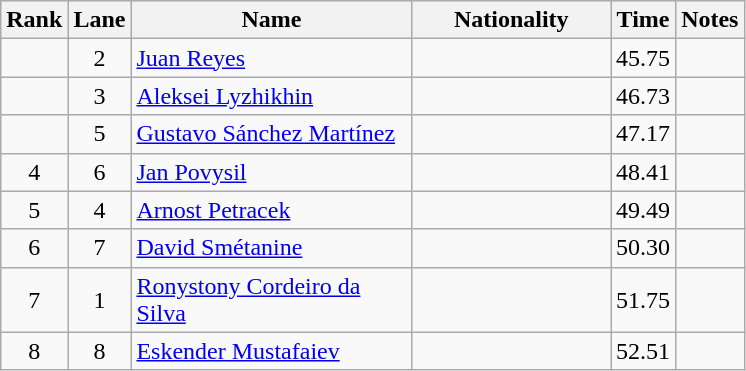<table class="wikitable sortable" style="text-align:center">
<tr>
<th>Rank</th>
<th>Lane</th>
<th style="width:180px">Name</th>
<th style="width:125px">Nationality</th>
<th>Time</th>
<th>Notes</th>
</tr>
<tr>
<td></td>
<td>2</td>
<td style="text-align:left;"><a href='#'>Juan Reyes</a></td>
<td style="text-align:left;"></td>
<td>45.75</td>
<td></td>
</tr>
<tr>
<td></td>
<td>3</td>
<td style="text-align:left;"><a href='#'>Aleksei Lyzhikhin</a></td>
<td style="text-align:left;"></td>
<td>46.73</td>
<td></td>
</tr>
<tr>
<td></td>
<td>5</td>
<td style="text-align:left;"><a href='#'>Gustavo Sánchez Martínez</a></td>
<td style="text-align:left;"></td>
<td>47.17</td>
<td></td>
</tr>
<tr>
<td>4</td>
<td>6</td>
<td style="text-align:left;"><a href='#'>Jan Povysil</a></td>
<td style="text-align:left;"></td>
<td>48.41</td>
<td></td>
</tr>
<tr>
<td>5</td>
<td>4</td>
<td style="text-align:left;"><a href='#'>Arnost Petracek</a></td>
<td style="text-align:left;"></td>
<td>49.49</td>
<td></td>
</tr>
<tr>
<td>6</td>
<td>7</td>
<td style="text-align:left;"><a href='#'>David Smétanine</a></td>
<td style="text-align:left;"></td>
<td>50.30</td>
<td></td>
</tr>
<tr>
<td>7</td>
<td>1</td>
<td style="text-align:left;"><a href='#'>Ronystony Cordeiro da Silva</a></td>
<td style="text-align:left;"></td>
<td>51.75</td>
<td></td>
</tr>
<tr>
<td>8</td>
<td>8</td>
<td style="text-align:left;"><a href='#'>Eskender Mustafaiev</a></td>
<td style="text-align:left;"></td>
<td>52.51</td>
<td></td>
</tr>
</table>
